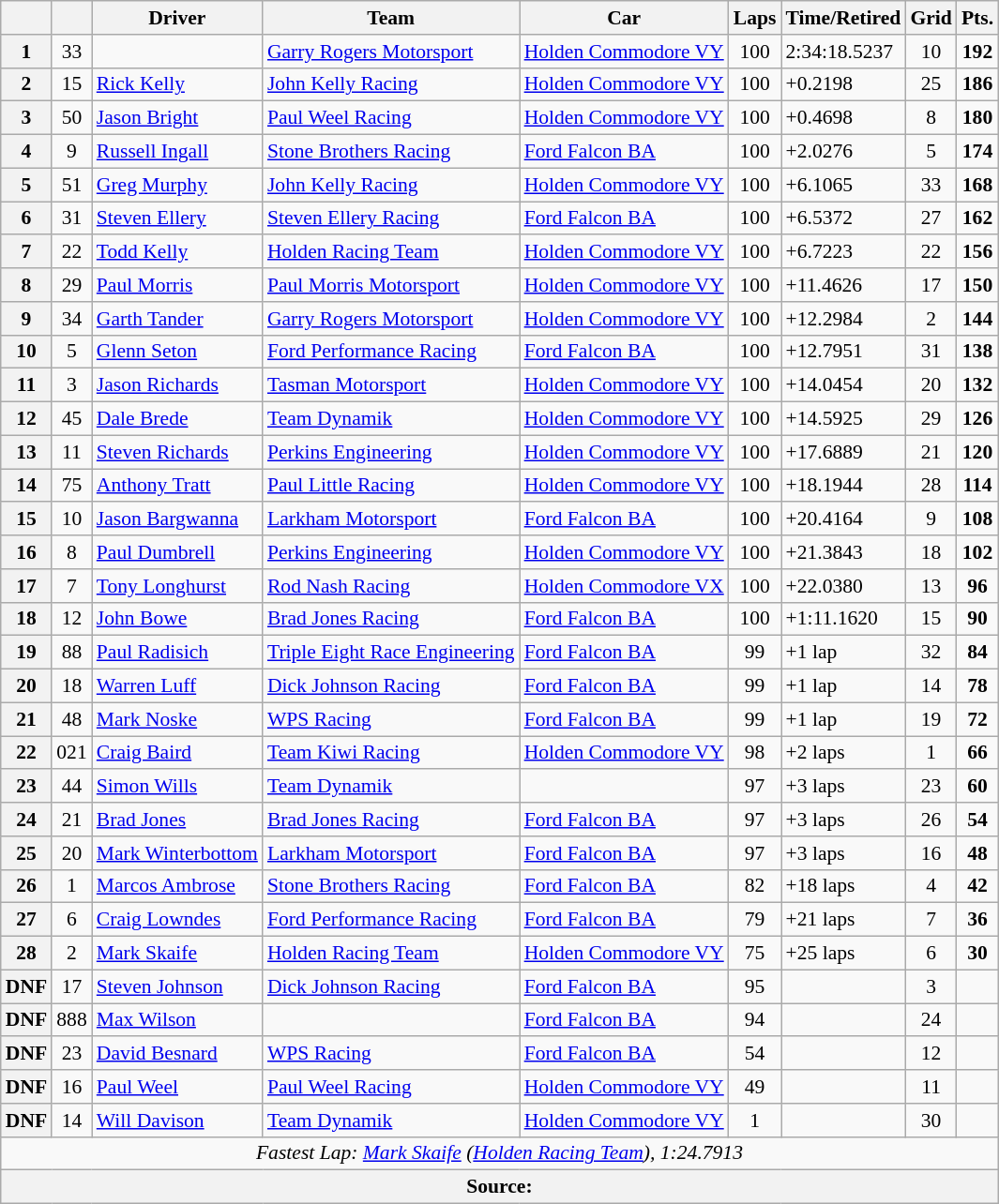<table class="wikitable" style="font-size: 90%">
<tr>
<th></th>
<th></th>
<th>Driver</th>
<th>Team</th>
<th>Car</th>
<th>Laps</th>
<th>Time/Retired</th>
<th>Grid</th>
<th>Pts.</th>
</tr>
<tr>
<th>1</th>
<td align="center">33</td>
<td></td>
<td><a href='#'>Garry Rogers Motorsport</a></td>
<td><a href='#'>Holden Commodore VY</a></td>
<td align="center">100</td>
<td>2:34:18.5237</td>
<td align="center">10</td>
<td align="center"><strong>192</strong></td>
</tr>
<tr>
<th>2</th>
<td align="center">15</td>
<td> <a href='#'>Rick Kelly</a></td>
<td><a href='#'>John Kelly Racing</a></td>
<td><a href='#'>Holden Commodore VY</a></td>
<td align="center">100</td>
<td>+0.2198</td>
<td align="center">25</td>
<td align="center"><strong>186</strong></td>
</tr>
<tr>
<th>3</th>
<td align="center">50</td>
<td> <a href='#'>Jason Bright</a></td>
<td><a href='#'>Paul Weel Racing</a></td>
<td><a href='#'>Holden Commodore VY</a></td>
<td align="center">100</td>
<td>+0.4698</td>
<td align="center">8</td>
<td align="center"><strong>180</strong></td>
</tr>
<tr>
<th>4</th>
<td align="center">9</td>
<td> <a href='#'>Russell Ingall</a></td>
<td><a href='#'>Stone Brothers Racing</a></td>
<td><a href='#'>Ford Falcon BA</a></td>
<td align="center">100</td>
<td>+2.0276</td>
<td align="center">5</td>
<td align="center"><strong>174</strong></td>
</tr>
<tr>
<th>5</th>
<td align="center">51</td>
<td> <a href='#'>Greg Murphy</a></td>
<td><a href='#'>John Kelly Racing</a></td>
<td><a href='#'>Holden Commodore VY</a></td>
<td align="center">100</td>
<td>+6.1065</td>
<td align="center">33</td>
<td align="center"><strong>168</strong></td>
</tr>
<tr>
<th>6</th>
<td align="center">31</td>
<td> <a href='#'>Steven Ellery</a></td>
<td><a href='#'>Steven Ellery Racing</a></td>
<td><a href='#'>Ford Falcon BA</a></td>
<td align="center">100</td>
<td>+6.5372</td>
<td align="center">27</td>
<td align="center"><strong>162</strong></td>
</tr>
<tr>
<th>7</th>
<td align="center">22</td>
<td> <a href='#'>Todd Kelly</a></td>
<td><a href='#'>Holden Racing Team</a></td>
<td><a href='#'>Holden Commodore VY</a></td>
<td align="center">100</td>
<td>+6.7223</td>
<td align="center">22</td>
<td align="center"><strong>156</strong></td>
</tr>
<tr>
<th>8</th>
<td align="center">29</td>
<td> <a href='#'>Paul Morris</a></td>
<td><a href='#'>Paul Morris Motorsport</a></td>
<td><a href='#'>Holden Commodore VY</a></td>
<td align="center">100</td>
<td>+11.4626</td>
<td align="center">17</td>
<td align="center"><strong>150</strong></td>
</tr>
<tr>
<th>9</th>
<td align="center">34</td>
<td> <a href='#'>Garth Tander</a></td>
<td><a href='#'>Garry Rogers Motorsport</a></td>
<td><a href='#'>Holden Commodore VY</a></td>
<td align="center">100</td>
<td>+12.2984</td>
<td align="center">2</td>
<td align="center"><strong>144</strong></td>
</tr>
<tr>
<th>10</th>
<td align="center">5</td>
<td> <a href='#'>Glenn Seton</a></td>
<td><a href='#'>Ford Performance Racing</a></td>
<td><a href='#'>Ford Falcon BA</a></td>
<td align="center">100</td>
<td>+12.7951</td>
<td align="center">31</td>
<td align="center"><strong>138</strong></td>
</tr>
<tr>
<th>11</th>
<td align="center">3</td>
<td> <a href='#'>Jason Richards</a></td>
<td><a href='#'>Tasman Motorsport</a></td>
<td><a href='#'>Holden Commodore VY</a></td>
<td align="center">100</td>
<td>+14.0454</td>
<td align="center">20</td>
<td align="center"><strong>132</strong></td>
</tr>
<tr>
<th>12</th>
<td align="center">45</td>
<td> <a href='#'>Dale Brede</a></td>
<td><a href='#'>Team Dynamik</a></td>
<td><a href='#'>Holden Commodore VY</a></td>
<td align="center">100</td>
<td>+14.5925</td>
<td align="center">29</td>
<td align="center"><strong>126</strong></td>
</tr>
<tr>
<th>13</th>
<td align="center">11</td>
<td> <a href='#'>Steven Richards</a></td>
<td><a href='#'>Perkins Engineering</a></td>
<td><a href='#'>Holden Commodore VY</a></td>
<td align="center">100</td>
<td>+17.6889</td>
<td align="center">21</td>
<td align="center"><strong>120</strong></td>
</tr>
<tr>
<th>14</th>
<td align="center">75</td>
<td> <a href='#'>Anthony Tratt</a></td>
<td><a href='#'>Paul Little Racing</a></td>
<td><a href='#'>Holden Commodore VY</a></td>
<td align="center">100</td>
<td>+18.1944</td>
<td align="center">28</td>
<td align="center"><strong>114</strong></td>
</tr>
<tr>
<th>15</th>
<td align="center">10</td>
<td> <a href='#'>Jason Bargwanna</a></td>
<td><a href='#'>Larkham Motorsport</a></td>
<td><a href='#'>Ford Falcon BA</a></td>
<td align="center">100</td>
<td>+20.4164</td>
<td align="center">9</td>
<td align="center"><strong>108</strong></td>
</tr>
<tr>
<th>16</th>
<td align="center">8</td>
<td> <a href='#'>Paul Dumbrell</a></td>
<td><a href='#'>Perkins Engineering</a></td>
<td><a href='#'>Holden Commodore VY</a></td>
<td align="center">100</td>
<td>+21.3843</td>
<td align="center">18</td>
<td align="center"><strong>102</strong></td>
</tr>
<tr>
<th>17</th>
<td align="center">7</td>
<td> <a href='#'>Tony Longhurst</a></td>
<td><a href='#'>Rod Nash Racing</a></td>
<td><a href='#'>Holden Commodore VX</a></td>
<td align="center">100</td>
<td>+22.0380</td>
<td align="center">13</td>
<td align="center"><strong>96</strong></td>
</tr>
<tr>
<th>18</th>
<td align="center">12</td>
<td> <a href='#'>John Bowe</a></td>
<td><a href='#'>Brad Jones Racing</a></td>
<td><a href='#'>Ford Falcon BA</a></td>
<td align="center">100</td>
<td>+1:11.1620</td>
<td align="center">15</td>
<td align="center"><strong>90</strong></td>
</tr>
<tr>
<th>19</th>
<td align="center">88</td>
<td> <a href='#'>Paul Radisich</a></td>
<td><a href='#'>Triple Eight Race Engineering</a></td>
<td><a href='#'>Ford Falcon BA</a></td>
<td align="center">99</td>
<td>+1 lap</td>
<td align="center">32</td>
<td align="center"><strong>84</strong></td>
</tr>
<tr>
<th>20</th>
<td align="center">18</td>
<td> <a href='#'>Warren Luff</a></td>
<td><a href='#'>Dick Johnson Racing</a></td>
<td><a href='#'>Ford Falcon BA</a></td>
<td align="center">99</td>
<td>+1 lap</td>
<td align="center">14</td>
<td align="center"><strong>78</strong></td>
</tr>
<tr>
<th>21</th>
<td align="center">48</td>
<td> <a href='#'>Mark Noske</a></td>
<td><a href='#'>WPS Racing</a></td>
<td><a href='#'>Ford Falcon BA</a></td>
<td align="center">99</td>
<td>+1 lap</td>
<td align="center">19</td>
<td align="center"><strong>72</strong></td>
</tr>
<tr>
<th>22</th>
<td align="center">021</td>
<td> <a href='#'>Craig Baird</a></td>
<td><a href='#'>Team Kiwi Racing</a></td>
<td><a href='#'>Holden Commodore VY</a></td>
<td align="center">98</td>
<td>+2 laps</td>
<td align="center">1</td>
<td align="center"><strong>66</strong></td>
</tr>
<tr>
<th>23</th>
<td align="center">44</td>
<td> <a href='#'>Simon Wills</a></td>
<td><a href='#'>Team Dynamik</a></td>
<td></td>
<td align="center">97</td>
<td>+3 laps</td>
<td align="center">23</td>
<td align="center"><strong>60</strong></td>
</tr>
<tr>
<th>24</th>
<td align="center">21</td>
<td> <a href='#'>Brad Jones</a></td>
<td><a href='#'>Brad Jones Racing</a></td>
<td><a href='#'>Ford Falcon BA</a></td>
<td align="center">97</td>
<td>+3 laps</td>
<td align="center">26</td>
<td align="center"><strong>54</strong></td>
</tr>
<tr>
<th>25</th>
<td align="center">20</td>
<td> <a href='#'>Mark Winterbottom</a></td>
<td><a href='#'>Larkham Motorsport</a></td>
<td><a href='#'>Ford Falcon BA</a></td>
<td align="center">97</td>
<td>+3 laps</td>
<td align="center">16</td>
<td align="center"><strong>48</strong></td>
</tr>
<tr>
<th>26</th>
<td align="center">1</td>
<td> <a href='#'>Marcos Ambrose</a></td>
<td><a href='#'>Stone Brothers Racing</a></td>
<td><a href='#'>Ford Falcon BA</a></td>
<td align="center">82</td>
<td>+18 laps</td>
<td align="center">4</td>
<td align="center"><strong>42</strong></td>
</tr>
<tr>
<th>27</th>
<td align="center">6</td>
<td> <a href='#'>Craig Lowndes</a></td>
<td><a href='#'>Ford Performance Racing</a></td>
<td><a href='#'>Ford Falcon BA</a></td>
<td align="center">79</td>
<td>+21 laps</td>
<td align="center">7</td>
<td align="center"><strong>36</strong></td>
</tr>
<tr>
<th>28</th>
<td align="center">2</td>
<td> <a href='#'>Mark Skaife</a></td>
<td><a href='#'>Holden Racing Team</a></td>
<td><a href='#'>Holden Commodore VY</a></td>
<td align="center">75</td>
<td>+25 laps</td>
<td align="center">6</td>
<td align="center"><strong>30</strong></td>
</tr>
<tr>
<th>DNF</th>
<td align="center">17</td>
<td> <a href='#'>Steven Johnson</a></td>
<td><a href='#'>Dick Johnson Racing</a></td>
<td><a href='#'>Ford Falcon BA</a></td>
<td align="center">95</td>
<td></td>
<td align="center">3</td>
<td align="center"></td>
</tr>
<tr>
<th>DNF</th>
<td align="center">888</td>
<td> <a href='#'>Max Wilson</a></td>
<td></td>
<td><a href='#'>Ford Falcon BA</a></td>
<td align="center">94</td>
<td></td>
<td align="center">24</td>
<td align="center"></td>
</tr>
<tr>
<th>DNF</th>
<td align="center">23</td>
<td> <a href='#'>David Besnard</a></td>
<td><a href='#'>WPS Racing</a></td>
<td><a href='#'>Ford Falcon BA</a></td>
<td align="center">54</td>
<td></td>
<td align="center">12</td>
<td align="center"></td>
</tr>
<tr>
<th>DNF</th>
<td align="center">16</td>
<td> <a href='#'>Paul Weel</a></td>
<td><a href='#'>Paul Weel Racing</a></td>
<td><a href='#'>Holden Commodore VY</a></td>
<td align="center">49</td>
<td></td>
<td align="center">11</td>
<td align="center"></td>
</tr>
<tr>
<th>DNF</th>
<td align="center">14</td>
<td> <a href='#'>Will Davison</a></td>
<td><a href='#'>Team Dynamik</a></td>
<td><a href='#'>Holden Commodore VY</a></td>
<td align="center">1</td>
<td></td>
<td align="center">30</td>
<td align="center"></td>
</tr>
<tr>
<td colspan="9" align="center"><em>Fastest Lap: <a href='#'>Mark Skaife</a> (<a href='#'>Holden Racing Team</a>), 1:24.7913</em></td>
</tr>
<tr>
<th colspan="9">Source:</th>
</tr>
</table>
